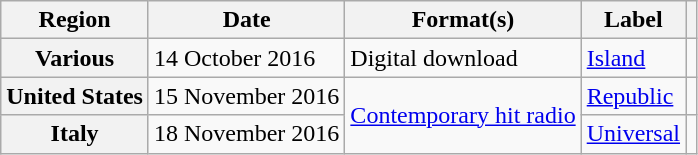<table class="wikitable plainrowheaders">
<tr>
<th scope="col">Region</th>
<th scope="col">Date</th>
<th scope="col">Format(s)</th>
<th scope="col">Label</th>
<th scope="col"></th>
</tr>
<tr>
<th scope="row">Various</th>
<td>14 October 2016</td>
<td>Digital download </td>
<td><a href='#'>Island</a></td>
<td align="center"></td>
</tr>
<tr>
<th scope="row">United States</th>
<td>15 November 2016</td>
<td rowspan="2"><a href='#'>Contemporary hit radio</a></td>
<td><a href='#'>Republic</a></td>
<td align="center"></td>
</tr>
<tr>
<th scope="row">Italy</th>
<td>18 November 2016</td>
<td><a href='#'>Universal</a></td>
<td align="center"></td>
</tr>
</table>
